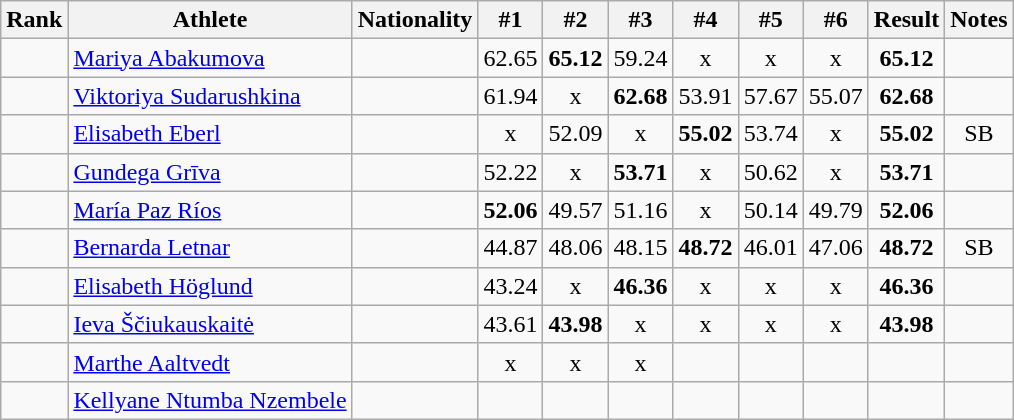<table class="wikitable sortable" style="text-align:center">
<tr>
<th>Rank</th>
<th>Athlete</th>
<th>Nationality</th>
<th>#1</th>
<th>#2</th>
<th>#3</th>
<th>#4</th>
<th>#5</th>
<th>#6</th>
<th>Result</th>
<th>Notes</th>
</tr>
<tr>
<td></td>
<td align="left"><a href='#'>Mariya Abakumova</a></td>
<td align=left></td>
<td>62.65</td>
<td><strong>65.12</strong></td>
<td>59.24</td>
<td>x</td>
<td>x</td>
<td>x</td>
<td><strong>65.12</strong></td>
<td></td>
</tr>
<tr>
<td></td>
<td align="left"><a href='#'>Viktoriya Sudarushkina</a></td>
<td align=left></td>
<td>61.94</td>
<td>x</td>
<td><strong>62.68</strong></td>
<td>53.91</td>
<td>57.67</td>
<td>55.07</td>
<td><strong>62.68</strong></td>
<td></td>
</tr>
<tr>
<td></td>
<td align="left"><a href='#'>Elisabeth Eberl</a></td>
<td align=left></td>
<td>x</td>
<td>52.09</td>
<td>x</td>
<td><strong>55.02</strong></td>
<td>53.74</td>
<td>x</td>
<td><strong>55.02</strong></td>
<td>SB</td>
</tr>
<tr>
<td></td>
<td align="left"><a href='#'>Gundega Grīva</a></td>
<td align=left></td>
<td>52.22</td>
<td>x</td>
<td><strong>53.71</strong></td>
<td>x</td>
<td>50.62</td>
<td>x</td>
<td><strong>53.71</strong></td>
<td></td>
</tr>
<tr>
<td></td>
<td align="left"><a href='#'>María Paz Ríos</a></td>
<td align=left></td>
<td><strong>52.06</strong></td>
<td>49.57</td>
<td>51.16</td>
<td>x</td>
<td>50.14</td>
<td>49.79</td>
<td><strong>52.06</strong></td>
<td></td>
</tr>
<tr>
<td></td>
<td align="left"><a href='#'>Bernarda Letnar</a></td>
<td align=left></td>
<td>44.87</td>
<td>48.06</td>
<td>48.15</td>
<td><strong>48.72</strong></td>
<td>46.01</td>
<td>47.06</td>
<td><strong>48.72</strong></td>
<td>SB</td>
</tr>
<tr>
<td></td>
<td align="left"><a href='#'>Elisabeth Höglund</a></td>
<td align=left></td>
<td>43.24</td>
<td>x</td>
<td><strong>46.36</strong></td>
<td>x</td>
<td>x</td>
<td>x</td>
<td><strong>46.36</strong></td>
<td></td>
</tr>
<tr>
<td></td>
<td align="left"><a href='#'>Ieva Ščiukauskaitė</a></td>
<td align=left></td>
<td>43.61</td>
<td><strong>43.98</strong></td>
<td>x</td>
<td>x</td>
<td>x</td>
<td>x</td>
<td><strong>43.98</strong></td>
<td></td>
</tr>
<tr>
<td></td>
<td align="left"><a href='#'>Marthe Aaltvedt</a></td>
<td align=left></td>
<td>x</td>
<td>x</td>
<td>x</td>
<td></td>
<td></td>
<td></td>
<td><strong></strong></td>
<td></td>
</tr>
<tr>
<td></td>
<td align="left"><a href='#'>Kellyane Ntumba Nzembele</a></td>
<td align=left></td>
<td></td>
<td></td>
<td></td>
<td></td>
<td></td>
<td></td>
<td><strong></strong></td>
<td></td>
</tr>
</table>
